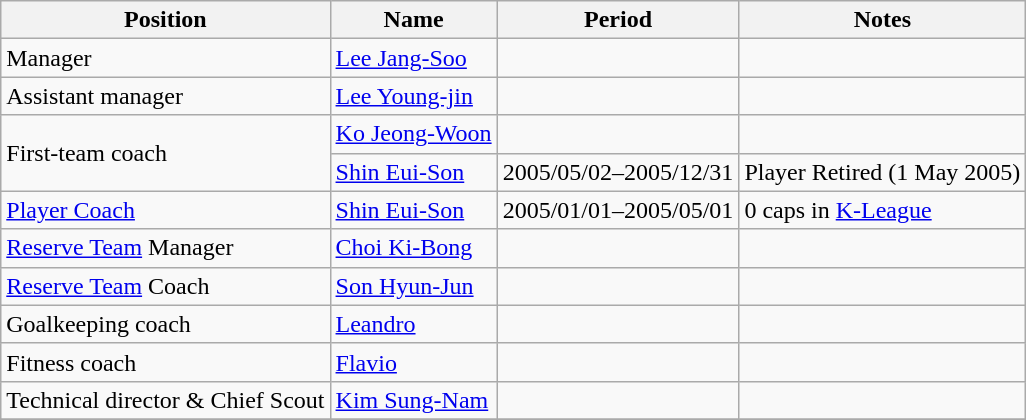<table class="wikitable">
<tr>
<th>Position</th>
<th>Name</th>
<th>Period</th>
<th>Notes</th>
</tr>
<tr>
<td>Manager</td>
<td> <a href='#'>Lee Jang-Soo</a></td>
<td></td>
<td></td>
</tr>
<tr>
<td>Assistant manager</td>
<td> <a href='#'>Lee Young-jin</a></td>
<td></td>
<td></td>
</tr>
<tr>
<td rowspan="2">First-team coach</td>
<td> <a href='#'>Ko Jeong-Woon</a></td>
<td></td>
<td></td>
</tr>
<tr>
<td> <a href='#'>Shin Eui-Son</a></td>
<td>2005/05/02–2005/12/31</td>
<td>Player Retired (1 May 2005)</td>
</tr>
<tr>
<td><a href='#'>Player Coach</a></td>
<td> <a href='#'>Shin Eui-Son</a></td>
<td>2005/01/01–2005/05/01</td>
<td>0 caps in <a href='#'>K-League</a></td>
</tr>
<tr>
<td><a href='#'>Reserve Team</a> Manager</td>
<td> <a href='#'>Choi Ki-Bong</a></td>
<td></td>
<td></td>
</tr>
<tr>
<td><a href='#'>Reserve Team</a> Coach</td>
<td> <a href='#'>Son Hyun-Jun</a></td>
<td></td>
<td></td>
</tr>
<tr>
<td>Goalkeeping coach</td>
<td> <a href='#'>Leandro</a></td>
<td></td>
<td></td>
</tr>
<tr>
<td>Fitness coach</td>
<td> <a href='#'>Flavio</a></td>
<td></td>
<td></td>
</tr>
<tr>
<td>Technical director & Chief Scout</td>
<td> <a href='#'>Kim Sung-Nam</a></td>
<td></td>
<td></td>
</tr>
<tr>
</tr>
</table>
